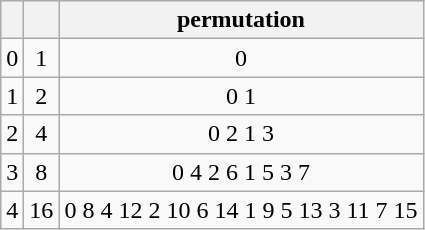<table class="wikitable" style="text-align: center;">
<tr>
<th></th>
<th></th>
<th>permutation</th>
</tr>
<tr>
<td>0</td>
<td>1</td>
<td>0</td>
</tr>
<tr>
<td>1</td>
<td>2</td>
<td>0 1</td>
</tr>
<tr>
<td>2</td>
<td>4</td>
<td>0 2 1 3</td>
</tr>
<tr>
<td>3</td>
<td>8</td>
<td>0 4 2 6 1 5 3 7</td>
</tr>
<tr>
<td>4</td>
<td>16</td>
<td>0 8 4 12 2 10 6 14 1 9 5 13 3 11 7 15</td>
</tr>
</table>
